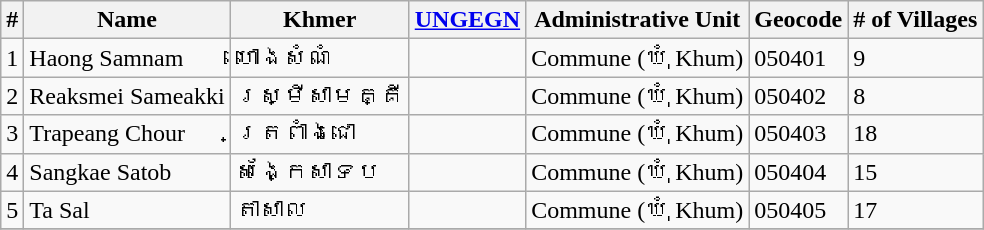<table class="wikitable sortable">
<tr>
<th>#</th>
<th>Name</th>
<th>Khmer</th>
<th><a href='#'>UNGEGN</a></th>
<th>Administrative Unit</th>
<th>Geocode</th>
<th># of Villages</th>
</tr>
<tr>
<td>1</td>
<td>Haong Samnam</td>
<td>ហោងសំណំ</td>
<td></td>
<td>Commune (ឃុំ Khum)</td>
<td>050401</td>
<td>9</td>
</tr>
<tr>
<td>2</td>
<td>Reaksmei Sameakki</td>
<td>រស្មីសាមគ្គី</td>
<td></td>
<td>Commune (ឃុំ Khum)</td>
<td>050402</td>
<td>8</td>
</tr>
<tr>
<td>3</td>
<td>Trapeang Chour</td>
<td>ត្រពាំងជោ</td>
<td></td>
<td>Commune (ឃុំ Khum)</td>
<td>050403</td>
<td>18</td>
</tr>
<tr>
<td>4</td>
<td>Sangkae Satob</td>
<td>សង្កែសាទប</td>
<td></td>
<td>Commune (ឃុំ Khum)</td>
<td>050404</td>
<td>15</td>
</tr>
<tr>
<td>5</td>
<td>Ta Sal</td>
<td>តាសាល</td>
<td></td>
<td>Commune (ឃុំ Khum)</td>
<td>050405</td>
<td>17</td>
</tr>
<tr>
</tr>
</table>
